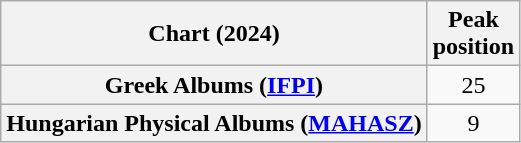<table class="wikitable sortable plainrowheaders" style="text-align:center">
<tr>
<th scope="col">Chart (2024)</th>
<th scope="col">Peak<br>position</th>
</tr>
<tr>
<th scope="row">Greek Albums (<a href='#'>IFPI</a>)</th>
<td>25</td>
</tr>
<tr>
<th scope="row">Hungarian Physical Albums (<a href='#'>MAHASZ</a>)</th>
<td>9</td>
</tr>
</table>
